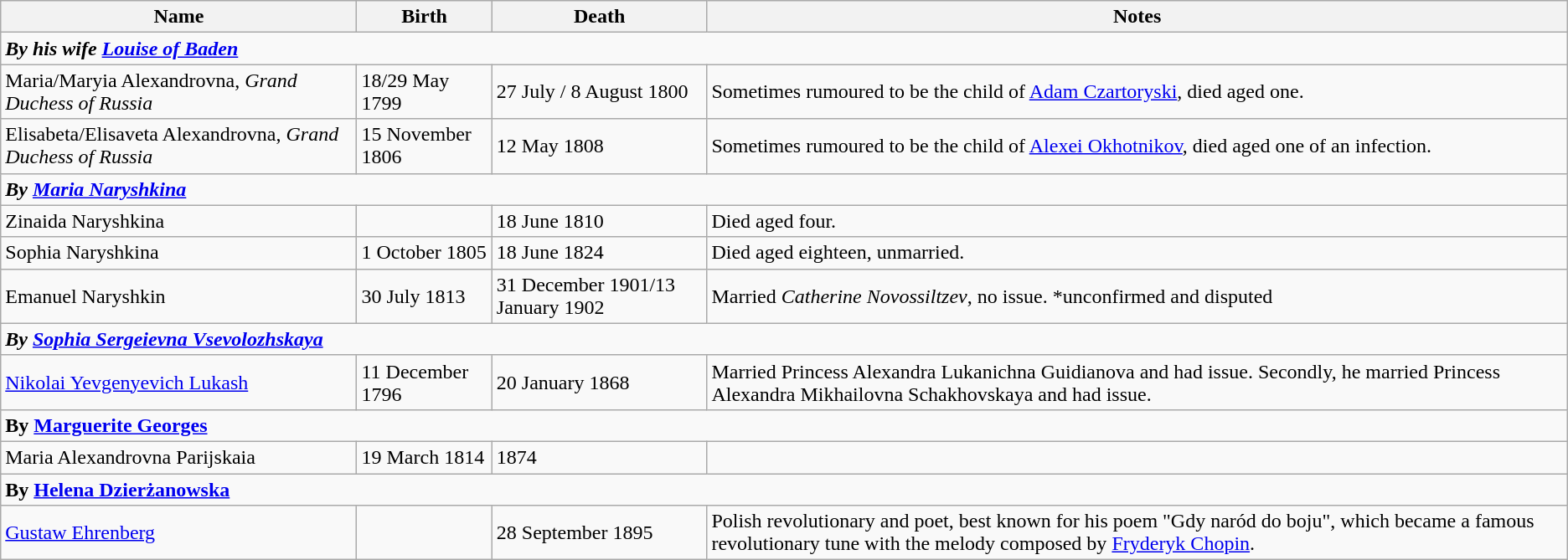<table class="wikitable">
<tr>
<th>Name</th>
<th>Birth</th>
<th>Death</th>
<th>Notes</th>
</tr>
<tr>
<td colspan=4><strong><em>By his wife <a href='#'>Louise of Baden</a></em></strong></td>
</tr>
<tr>
<td>Maria/Maryia Alexandrovna, <em>Grand Duchess of Russia</em></td>
<td>18/29 May 1799</td>
<td>27 July / 8 August 1800</td>
<td>Sometimes rumoured to be the child of <a href='#'>Adam Czartoryski</a>, died aged one.</td>
</tr>
<tr>
<td>Elisabeta/Elisaveta Alexandrovna, <em>Grand Duchess of Russia</em></td>
<td>15 November 1806</td>
<td>12 May 1808</td>
<td>Sometimes rumoured to be the child of <a href='#'>Alexei Okhotnikov</a>, died aged one of an infection.</td>
</tr>
<tr>
<td colspan=4><strong><em>By <a href='#'>Maria Naryshkina</a></em></strong></td>
</tr>
<tr>
<td>Zinaida Naryshkina</td>
<td></td>
<td>18 June 1810</td>
<td>Died aged four.</td>
</tr>
<tr>
<td>Sophia Naryshkina</td>
<td>1 October 1805</td>
<td>18 June 1824</td>
<td>Died aged eighteen, unmarried.</td>
</tr>
<tr>
<td>Emanuel Naryshkin</td>
<td>30 July 1813</td>
<td>31 December 1901/13 January 1902</td>
<td>Married <em>Catherine Novossiltzev</em>, no issue. *unconfirmed and disputed</td>
</tr>
<tr>
<td colspan=4><strong><em>By <a href='#'>Sophia Sergeievna Vsevolozhskaya</a></em></strong></td>
</tr>
<tr>
<td><a href='#'>Nikolai Yevgenyevich Lukash</a></td>
<td>11 December 1796</td>
<td>20 January 1868</td>
<td>Married Princess Alexandra Lukanichna Guidianova and had issue. Secondly, he married Princess Alexandra Mikhailovna Schakhovskaya and had issue.</td>
</tr>
<tr>
<td colspan="4"><strong>By <a href='#'>Marguerite Georges</a></strong></td>
</tr>
<tr>
<td>Maria Alexandrovna Parijskaia</td>
<td>19 March 1814</td>
<td>1874</td>
<td></td>
</tr>
<tr>
<td colspan="4"><strong>By <a href='#'>Helena Dzierżanowska</a></strong></td>
</tr>
<tr>
<td><a href='#'>Gustaw Ehrenberg</a></td>
<td></td>
<td>28 September 1895</td>
<td>Polish revolutionary and poet, best known for his poem "Gdy naród do boju", which became a famous revolutionary tune with the melody composed by <a href='#'>Fryderyk Chopin</a>.</td>
</tr>
</table>
